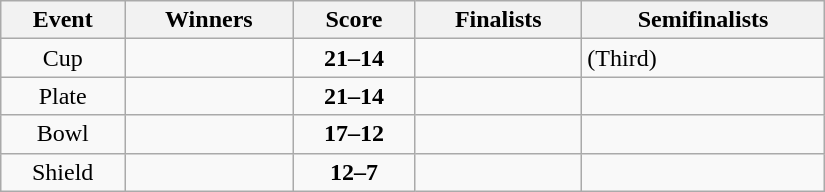<table class="wikitable" width=550 style="text-align: center">
<tr>
<th>Event</th>
<th>Winners</th>
<th>Score</th>
<th>Finalists</th>
<th>Semifinalists</th>
</tr>
<tr>
<td>Cup</td>
<td align=left><strong></strong></td>
<td><strong>21–14</strong></td>
<td align=left></td>
<td align=left> (Third)<br></td>
</tr>
<tr>
<td>Plate</td>
<td align=left><strong></strong></td>
<td><strong>21–14</strong></td>
<td align=left></td>
<td align=left><br></td>
</tr>
<tr>
<td>Bowl</td>
<td align=left><strong></strong></td>
<td><strong>17–12</strong></td>
<td align=left></td>
<td align=left><br></td>
</tr>
<tr>
<td>Shield</td>
<td align=left><strong></strong></td>
<td><strong>12–7</strong></td>
<td align=left></td>
<td align=left><br></td>
</tr>
</table>
